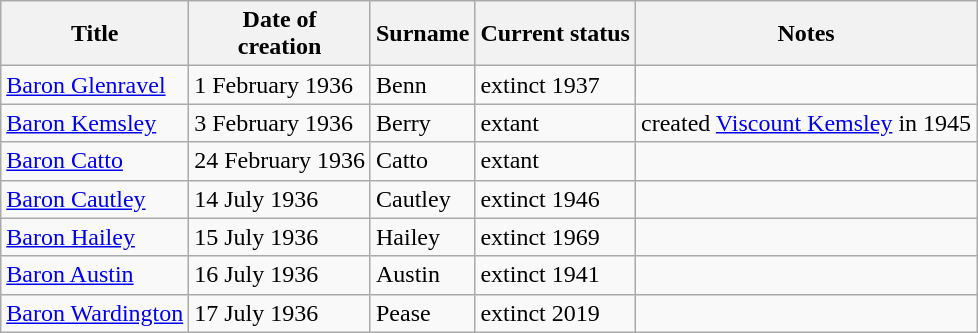<table class="wikitable sortable">
<tr>
<th>Title</th>
<th>Date of <br>creation</th>
<th>Surname</th>
<th>Current status</th>
<th>Notes</th>
</tr>
<tr>
<td><a href='#'>Baron Glenravel</a></td>
<td>1 February 1936</td>
<td>Benn</td>
<td>extinct 1937</td>
<td> </td>
</tr>
<tr>
<td><a href='#'>Baron Kemsley</a></td>
<td>3 February 1936</td>
<td>Berry</td>
<td>extant</td>
<td>created <a href='#'>Viscount Kemsley</a> in 1945</td>
</tr>
<tr>
<td><a href='#'>Baron Catto</a></td>
<td>24 February 1936</td>
<td>Catto</td>
<td>extant</td>
<td> </td>
</tr>
<tr>
<td><a href='#'>Baron Cautley</a></td>
<td>14 July 1936</td>
<td>Cautley</td>
<td>extinct 1946</td>
<td> </td>
</tr>
<tr>
<td><a href='#'>Baron Hailey</a></td>
<td>15 July 1936</td>
<td>Hailey</td>
<td>extinct 1969</td>
<td> </td>
</tr>
<tr>
<td><a href='#'>Baron Austin</a></td>
<td>16 July 1936</td>
<td>Austin</td>
<td>extinct 1941</td>
<td> </td>
</tr>
<tr>
<td><a href='#'>Baron Wardington</a></td>
<td>17 July 1936</td>
<td>Pease</td>
<td>extinct 2019</td>
<td> </td>
</tr>
</table>
